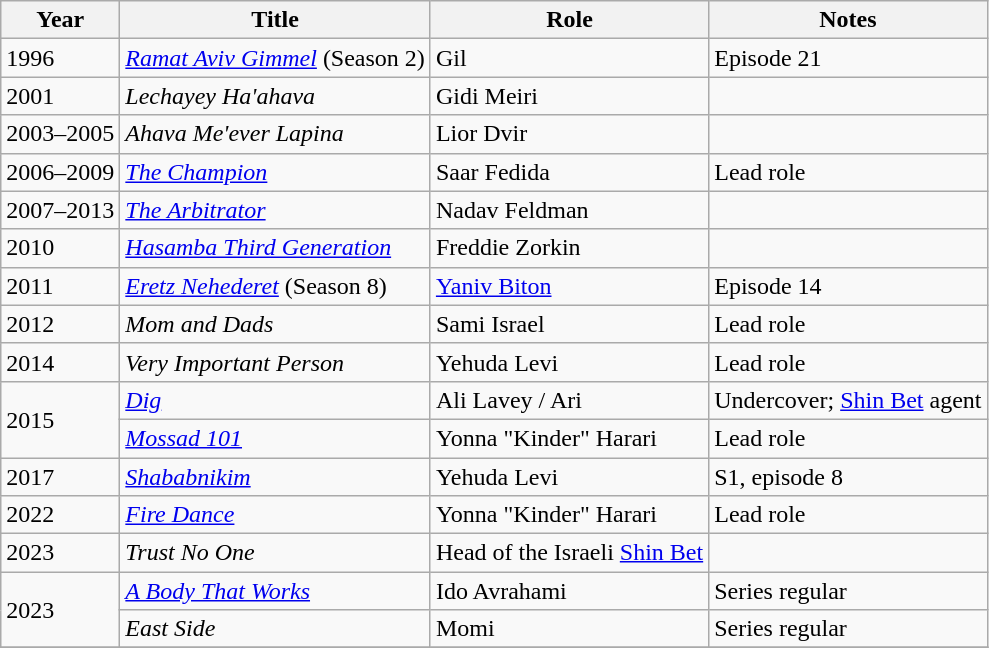<table class="wikitable sortable">
<tr>
<th>Year</th>
<th>Title</th>
<th>Role</th>
<th>Notes</th>
</tr>
<tr>
<td>1996</td>
<td><em><a href='#'>Ramat Aviv Gimmel</a></em> (Season 2)</td>
<td>Gil</td>
<td>Episode 21</td>
</tr>
<tr>
<td>2001</td>
<td><em>Lechayey Ha'ahava</em></td>
<td>Gidi Meiri</td>
<td></td>
</tr>
<tr>
<td>2003–2005</td>
<td><em>Ahava Me'ever Lapina</em></td>
<td>Lior Dvir</td>
<td></td>
</tr>
<tr>
<td>2006–2009</td>
<td><em><a href='#'>The Champion</a></em></td>
<td>Saar Fedida</td>
<td>Lead role</td>
</tr>
<tr>
<td>2007–2013</td>
<td><em><a href='#'>The Arbitrator</a></em></td>
<td>Nadav Feldman</td>
<td></td>
</tr>
<tr>
<td>2010</td>
<td><em><a href='#'>Hasamba Third Generation</a></em></td>
<td>Freddie Zorkin</td>
<td></td>
</tr>
<tr>
<td>2011</td>
<td><em><a href='#'>Eretz Nehederet</a></em> (Season 8)</td>
<td><a href='#'>Yaniv Biton</a></td>
<td>Episode 14</td>
</tr>
<tr>
<td>2012</td>
<td><em>Mom and Dads</em></td>
<td>Sami Israel</td>
<td>Lead role</td>
</tr>
<tr>
<td>2014</td>
<td><em>Very Important Person</em></td>
<td>Yehuda Levi</td>
<td>Lead role</td>
</tr>
<tr>
<td rowspan=2>2015</td>
<td><em><a href='#'>Dig</a></em></td>
<td>Ali Lavey / Ari</td>
<td>Undercover; <a href='#'>Shin Bet</a> agent</td>
</tr>
<tr>
<td><em><a href='#'>Mossad 101</a></em></td>
<td>Yonna "Kinder" Harari</td>
<td>Lead role</td>
</tr>
<tr>
<td>2017</td>
<td><em><a href='#'>Shababnikim</a></em></td>
<td>Yehuda Levi</td>
<td>S1, episode 8</td>
</tr>
<tr>
<td>2022</td>
<td><em><a href='#'>Fire Dance</a></em></td>
<td>Yonna "Kinder" Harari</td>
<td>Lead role</td>
</tr>
<tr>
<td>2023</td>
<td><em>Trust No One</em></td>
<td>Head of the Israeli <a href='#'>Shin Bet</a></td>
<td></td>
</tr>
<tr>
<td rowspan=2>2023</td>
<td><em><a href='#'>A Body That Works</a></em></td>
<td>Ido Avrahami</td>
<td>Series regular</td>
</tr>
<tr>
<td><em>East Side</em></td>
<td>Momi</td>
<td>Series regular</td>
</tr>
<tr>
</tr>
</table>
